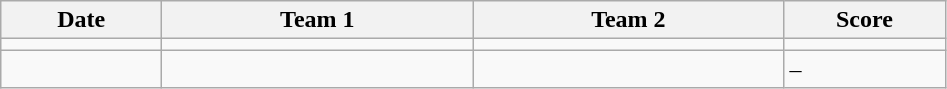<table class="wikitable" style="font-size: 100%">
<tr>
<th width=100>Date</th>
<th width=200>Team 1</th>
<th width=200>Team 2</th>
<th width=100>Score</th>
</tr>
<tr>
<td></td>
<td></td>
<td></td>
<td></td>
</tr>
<tr>
<td></td>
<td></td>
<td></td>
<td>–</td>
</tr>
</table>
